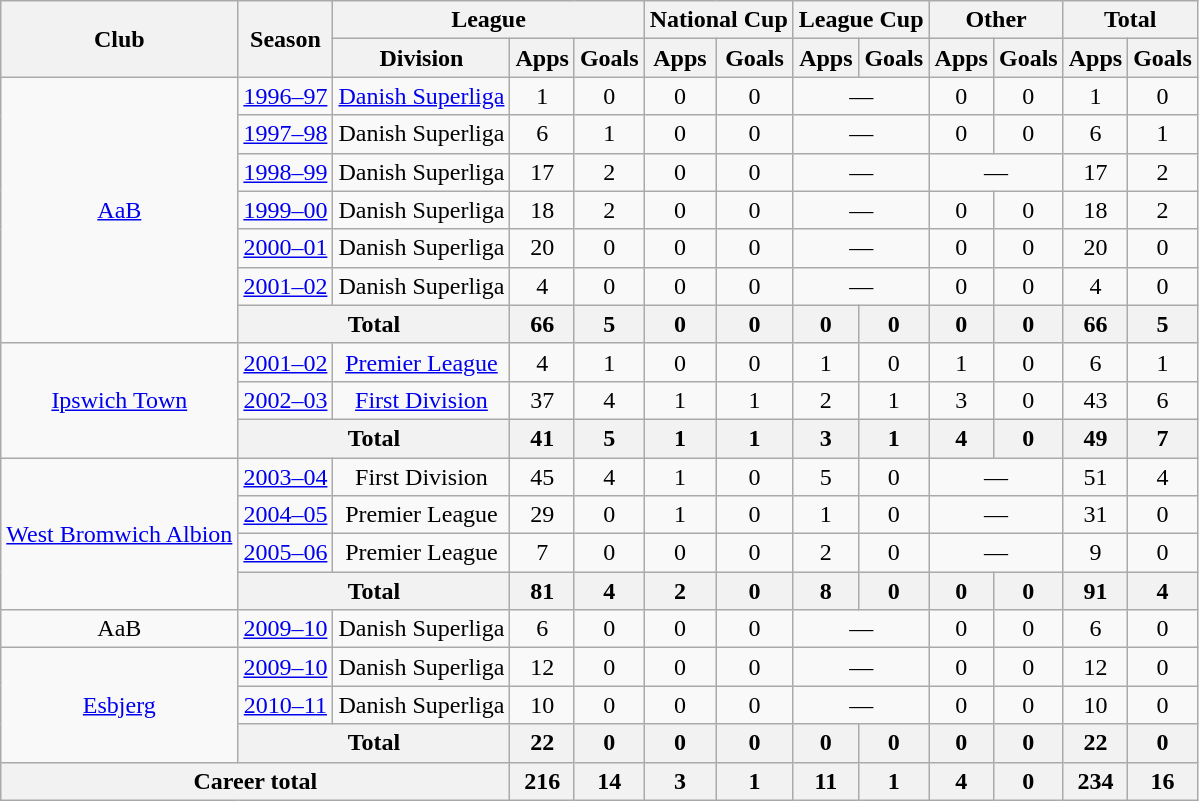<table class=wikitable style="text-align:center;">
<tr>
<th rowspan=2>Club</th>
<th rowspan=2>Season</th>
<th colspan=3>League</th>
<th colspan=2>National Cup</th>
<th colspan=2>League Cup</th>
<th colspan=2>Other</th>
<th colspan=2>Total</th>
</tr>
<tr>
<th>Division</th>
<th>Apps</th>
<th>Goals</th>
<th>Apps</th>
<th>Goals</th>
<th>Apps</th>
<th>Goals</th>
<th>Apps</th>
<th>Goals</th>
<th>Apps</th>
<th>Goals</th>
</tr>
<tr>
<td rowspan=7><a href='#'>AaB</a></td>
<td><a href='#'>1996–97</a></td>
<td><a href='#'>Danish Superliga</a></td>
<td>1</td>
<td>0</td>
<td>0</td>
<td>0</td>
<td colspan="2">—</td>
<td>0</td>
<td>0</td>
<td>1</td>
<td>0</td>
</tr>
<tr>
<td><a href='#'>1997–98</a></td>
<td>Danish Superliga</td>
<td>6</td>
<td>1</td>
<td>0</td>
<td>0</td>
<td colspan="2">—</td>
<td>0</td>
<td>0</td>
<td>6</td>
<td>1</td>
</tr>
<tr>
<td><a href='#'>1998–99</a></td>
<td>Danish Superliga</td>
<td>17</td>
<td>2</td>
<td>0</td>
<td>0</td>
<td colspan="2">—</td>
<td colspan="2">—</td>
<td>17</td>
<td>2</td>
</tr>
<tr>
<td><a href='#'>1999–00</a></td>
<td>Danish Superliga</td>
<td>18</td>
<td>2</td>
<td>0</td>
<td>0</td>
<td colspan="2">—</td>
<td>0</td>
<td>0</td>
<td>18</td>
<td>2</td>
</tr>
<tr>
<td><a href='#'>2000–01</a></td>
<td>Danish Superliga</td>
<td>20</td>
<td>0</td>
<td>0</td>
<td>0</td>
<td colspan="2">—</td>
<td>0</td>
<td>0</td>
<td>20</td>
<td>0</td>
</tr>
<tr>
<td><a href='#'>2001–02</a></td>
<td>Danish Superliga</td>
<td>4</td>
<td>0</td>
<td>0</td>
<td>0</td>
<td colspan="2">—</td>
<td>0</td>
<td>0</td>
<td>4</td>
<td>0</td>
</tr>
<tr>
<th colspan="2">Total</th>
<th>66</th>
<th>5</th>
<th>0</th>
<th>0</th>
<th>0</th>
<th>0</th>
<th>0</th>
<th>0</th>
<th>66</th>
<th>5</th>
</tr>
<tr>
<td rowspan=3><a href='#'>Ipswich Town</a></td>
<td><a href='#'>2001–02</a></td>
<td><a href='#'>Premier League</a></td>
<td>4</td>
<td>1</td>
<td>0</td>
<td>0</td>
<td>1</td>
<td>0</td>
<td>1</td>
<td>0</td>
<td>6</td>
<td>1</td>
</tr>
<tr>
<td><a href='#'>2002–03</a></td>
<td><a href='#'>First Division</a></td>
<td>37</td>
<td>4</td>
<td>1</td>
<td>1</td>
<td>2</td>
<td>1</td>
<td>3</td>
<td>0</td>
<td>43</td>
<td>6</td>
</tr>
<tr>
<th colspan="2">Total</th>
<th>41</th>
<th>5</th>
<th>1</th>
<th>1</th>
<th>3</th>
<th>1</th>
<th>4</th>
<th>0</th>
<th>49</th>
<th>7</th>
</tr>
<tr>
<td rowspan=4><a href='#'>West Bromwich Albion</a></td>
<td><a href='#'>2003–04</a></td>
<td>First Division</td>
<td>45</td>
<td>4</td>
<td>1</td>
<td>0</td>
<td>5</td>
<td>0</td>
<td colspan="2">—</td>
<td>51</td>
<td>4</td>
</tr>
<tr>
<td><a href='#'>2004–05</a></td>
<td>Premier League</td>
<td>29</td>
<td>0</td>
<td>1</td>
<td>0</td>
<td>1</td>
<td>0</td>
<td colspan="2">—</td>
<td>31</td>
<td>0</td>
</tr>
<tr>
<td><a href='#'>2005–06</a></td>
<td>Premier League</td>
<td>7</td>
<td>0</td>
<td>0</td>
<td>0</td>
<td>2</td>
<td>0</td>
<td colspan="2">—</td>
<td>9</td>
<td>0</td>
</tr>
<tr>
<th colspan="2">Total</th>
<th>81</th>
<th>4</th>
<th>2</th>
<th>0</th>
<th>8</th>
<th>0</th>
<th>0</th>
<th>0</th>
<th>91</th>
<th>4</th>
</tr>
<tr>
<td>AaB</td>
<td><a href='#'>2009–10</a></td>
<td>Danish Superliga</td>
<td>6</td>
<td>0</td>
<td>0</td>
<td>0</td>
<td colspan="2">—</td>
<td>0</td>
<td>0</td>
<td>6</td>
<td>0</td>
</tr>
<tr>
<td rowspan=3><a href='#'>Esbjerg</a></td>
<td><a href='#'>2009–10</a></td>
<td>Danish Superliga</td>
<td>12</td>
<td>0</td>
<td>0</td>
<td>0</td>
<td colspan="2">—</td>
<td>0</td>
<td>0</td>
<td>12</td>
<td>0</td>
</tr>
<tr>
<td><a href='#'>2010–11</a></td>
<td>Danish Superliga</td>
<td>10</td>
<td>0</td>
<td>0</td>
<td>0</td>
<td colspan="2">—</td>
<td>0</td>
<td>0</td>
<td>10</td>
<td>0</td>
</tr>
<tr>
<th colspan="2">Total</th>
<th>22</th>
<th>0</th>
<th>0</th>
<th>0</th>
<th>0</th>
<th>0</th>
<th>0</th>
<th>0</th>
<th>22</th>
<th>0</th>
</tr>
<tr>
<th colspan=3>Career total</th>
<th>216</th>
<th>14</th>
<th>3</th>
<th>1</th>
<th>11</th>
<th>1</th>
<th>4</th>
<th>0</th>
<th>234</th>
<th>16</th>
</tr>
</table>
